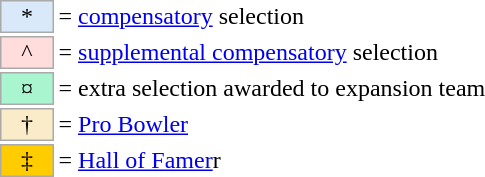<table border=0 cellspacing="0" cellpadding="8">
<tr>
<td><br><table style="margin: 0.75em 0 0 0.5em;">
<tr>
<td style="background:#d9e9f9; border:1px solid #aaa; width:2em; text-align:center;">*</td>
<td>= <a href='#'>compensatory</a> selection</td>
<td></td>
</tr>
<tr>
<td style="background:#fdd; border:1px solid #aaa; width:2em; text-align:center;">^</td>
<td>= <a href='#'>supplemental compensatory</a> selection</td>
</tr>
<tr>
<td style="background:#a9f5d0; border:1px solid #aaa; width:2em; text-align:center;">¤</td>
<td>= extra selection awarded to expansion team</td>
</tr>
<tr>
<td style="background:#faecc8; border:1px solid #aaa; width:2em; text-align:center;">†</td>
<td>= <a href='#'>Pro Bowler</a></td>
</tr>
<tr>
<td style="background-color:#FFCC00; border:1px solid #aaaaaa; width:2em; text-align:center;">‡</td>
<td>= <a href='#'>Hall of Famer</a>r</td>
</tr>
</table>
</td>
</tr>
</table>
